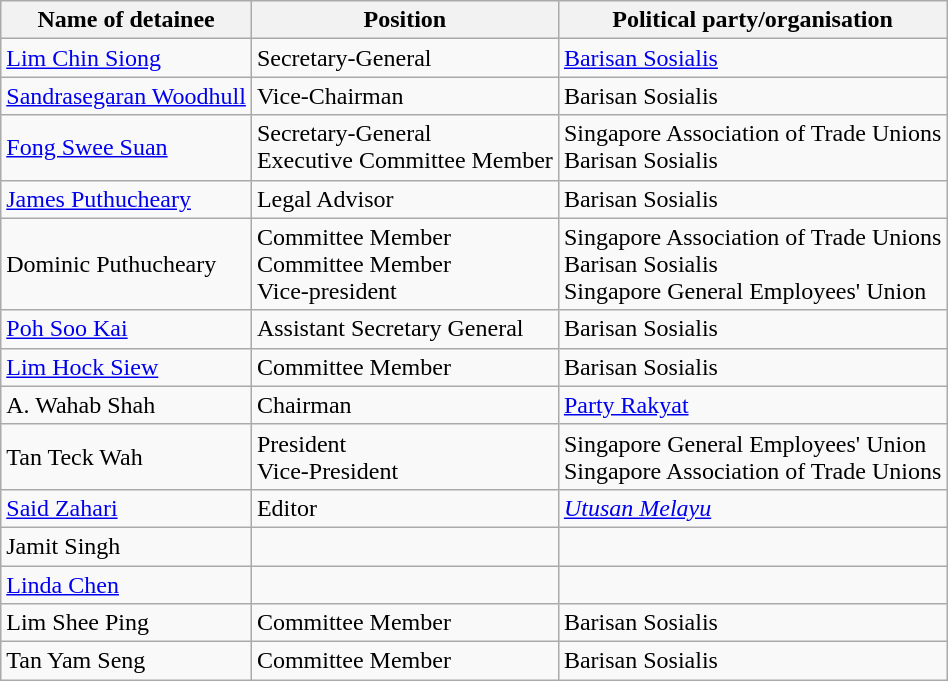<table class="wikitable">
<tr>
<th>Name of detainee</th>
<th>Position</th>
<th>Political party/organisation</th>
</tr>
<tr>
<td><a href='#'>Lim Chin Siong</a></td>
<td>Secretary-General</td>
<td><a href='#'>Barisan Sosialis</a></td>
</tr>
<tr>
<td><a href='#'>Sandrasegaran Woodhull</a></td>
<td>Vice-Chairman</td>
<td>Barisan Sosialis</td>
</tr>
<tr>
<td><a href='#'>Fong Swee Suan</a></td>
<td>Secretary-General <br> Executive Committee Member</td>
<td>Singapore Association of Trade Unions <br> Barisan Sosialis</td>
</tr>
<tr>
<td><a href='#'>James Puthucheary</a></td>
<td>Legal Advisor</td>
<td>Barisan Sosialis</td>
</tr>
<tr>
<td>Dominic Puthucheary</td>
<td>Committee Member <br> Committee Member <br> Vice-president</td>
<td>Singapore Association of Trade Unions <br> Barisan Sosialis <br> Singapore General Employees' Union</td>
</tr>
<tr>
<td><a href='#'>Poh Soo Kai</a></td>
<td>Assistant Secretary General</td>
<td>Barisan Sosialis</td>
</tr>
<tr>
<td><a href='#'>Lim Hock Siew</a></td>
<td>Committee Member</td>
<td>Barisan Sosialis</td>
</tr>
<tr>
<td>A. Wahab Shah</td>
<td>Chairman</td>
<td><a href='#'>Party Rakyat</a></td>
</tr>
<tr>
<td>Tan Teck Wah</td>
<td>President <br> Vice-President</td>
<td>Singapore General Employees' Union <br> Singapore Association of Trade Unions</td>
</tr>
<tr>
<td><a href='#'>Said Zahari</a></td>
<td>Editor</td>
<td><em><a href='#'>Utusan Melayu</a></em></td>
</tr>
<tr>
<td>Jamit Singh</td>
<td></td>
<td></td>
</tr>
<tr>
<td><a href='#'>Linda Chen</a></td>
<td></td>
<td></td>
</tr>
<tr>
<td>Lim Shee Ping</td>
<td>Committee Member</td>
<td>Barisan Sosialis</td>
</tr>
<tr>
<td>Tan Yam Seng</td>
<td>Committee Member</td>
<td>Barisan Sosialis</td>
</tr>
</table>
